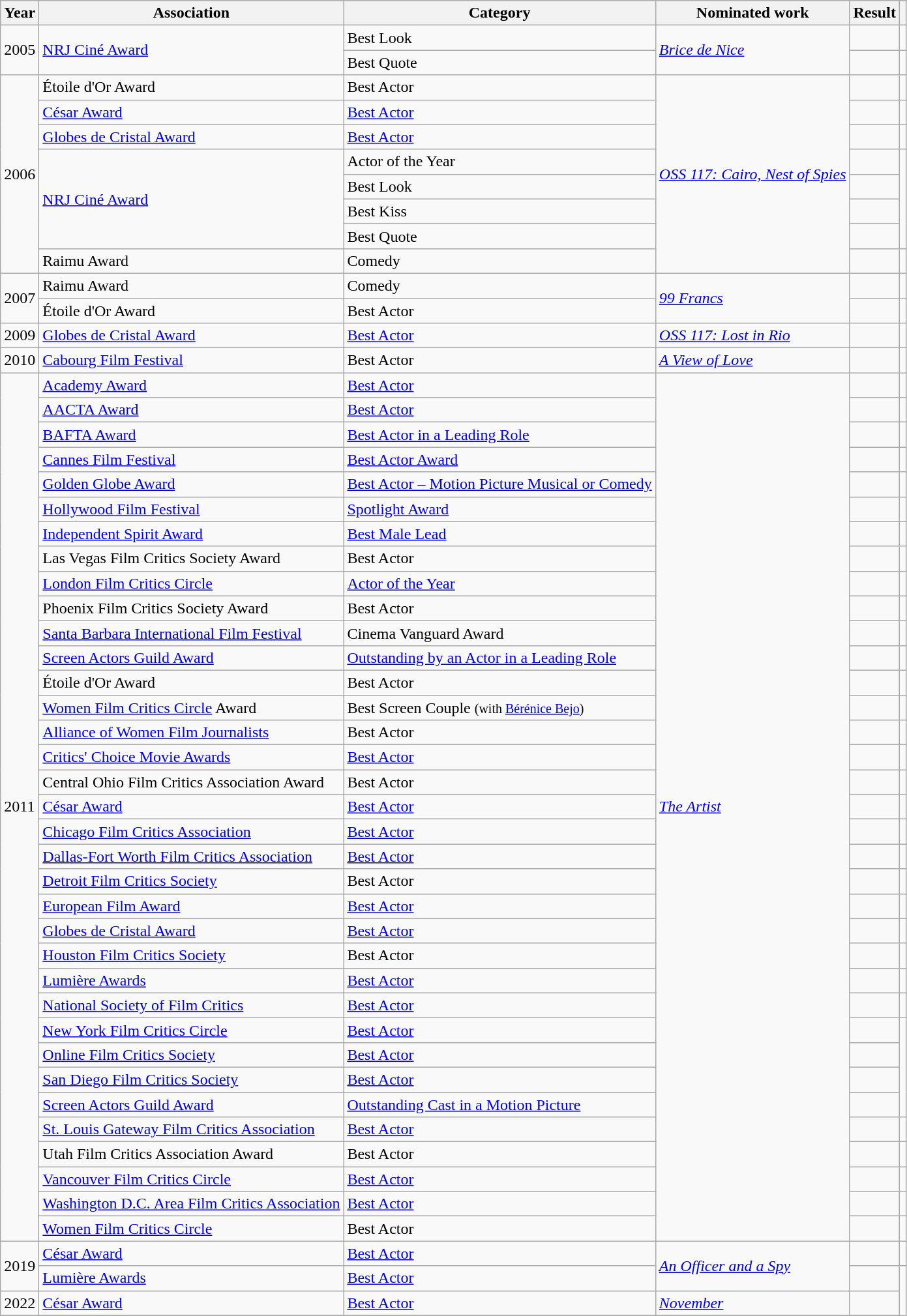<table class="wikitable sortable">
<tr>
<th>Year</th>
<th>Association</th>
<th>Category</th>
<th>Nominated work</th>
<th>Result</th>
<th class=unsortable></th>
</tr>
<tr>
<td rowspan=2>2005</td>
<td rowspan=2><a href='#'>NRJ Ciné Award</a></td>
<td>Best Look</td>
<td rowspan=2><em><a href='#'>Brice de Nice</a></em></td>
<td></td>
<td></td>
</tr>
<tr>
<td>Best Quote</td>
<td></td>
<td></td>
</tr>
<tr>
<td rowspan=8>2006</td>
<td>Étoile d'Or Award</td>
<td>Best Actor</td>
<td rowspan=8><em><a href='#'>OSS 117: Cairo, Nest of Spies</a></em></td>
<td></td>
</tr>
<tr>
<td><a href='#'>César Award</a></td>
<td><a href='#'>Best Actor</a></td>
<td></td>
<td></td>
</tr>
<tr>
<td><a href='#'>Globes de Cristal Award</a></td>
<td><a href='#'>Best Actor</a></td>
<td></td>
<td></td>
</tr>
<tr>
<td rowspan=4><a href='#'>NRJ Ciné Award</a></td>
<td>Actor of the Year</td>
<td></td>
<td rowspan=4></td>
</tr>
<tr>
<td>Best Look</td>
<td></td>
</tr>
<tr>
<td>Best Kiss</td>
<td></td>
</tr>
<tr>
<td>Best Quote</td>
<td></td>
</tr>
<tr>
<td>Raimu Award</td>
<td>Comedy</td>
<td></td>
<td></td>
</tr>
<tr>
<td rowspan=2>2007</td>
<td>Raimu Award</td>
<td>Comedy</td>
<td rowspan=2><em><a href='#'>99 Francs</a></em></td>
<td></td>
<td></td>
</tr>
<tr>
<td>Étoile d'Or Award</td>
<td>Best Actor</td>
<td></td>
<td></td>
</tr>
<tr>
<td rowspan=1>2009</td>
<td><a href='#'>Globes de Cristal Award</a></td>
<td><a href='#'>Best Actor</a></td>
<td><em><a href='#'>OSS 117: Lost in Rio</a></em></td>
<td></td>
<td></td>
</tr>
<tr>
<td rowspan=1>2010</td>
<td><a href='#'>Cabourg Film Festival</a></td>
<td>Best Actor</td>
<td><em><a href='#'>A View of Love</a></em></td>
<td></td>
<td></td>
</tr>
<tr>
<td rowspan=35>2011</td>
<td><a href='#'>Academy Award</a></td>
<td><a href='#'>Best Actor</a></td>
<td rowspan=35><em><a href='#'>The Artist</a></em></td>
<td></td>
<td></td>
</tr>
<tr>
<td><a href='#'>AACTA Award</a></td>
<td><a href='#'>Best Actor</a></td>
<td></td>
<td></td>
</tr>
<tr>
<td><a href='#'>BAFTA Award</a></td>
<td><a href='#'>Best Actor in a Leading Role</a></td>
<td></td>
<td></td>
</tr>
<tr>
<td><a href='#'>Cannes Film Festival</a></td>
<td><a href='#'>Best Actor Award</a></td>
<td></td>
<td></td>
</tr>
<tr>
<td><a href='#'>Golden Globe Award</a></td>
<td><a href='#'>Best Actor – Motion Picture Musical or Comedy</a></td>
<td></td>
<td></td>
</tr>
<tr>
<td><a href='#'>Hollywood Film Festival</a></td>
<td><a href='#'>Spotlight Award</a></td>
<td></td>
<td></td>
</tr>
<tr>
<td><a href='#'>Independent Spirit Award</a></td>
<td><a href='#'>Best Male Lead</a></td>
<td></td>
<td></td>
</tr>
<tr>
<td>Las Vegas Film Critics Society Award</td>
<td>Best Actor</td>
<td></td>
</tr>
<tr>
<td><a href='#'>London Film Critics Circle</a></td>
<td><a href='#'>Actor of the Year</a></td>
<td></td>
<td></td>
</tr>
<tr>
<td>Phoenix Film Critics Society Award</td>
<td>Best Actor</td>
<td></td>
<td></td>
</tr>
<tr>
<td><a href='#'>Santa Barbara International Film Festival</a></td>
<td>Cinema Vanguard Award</td>
<td></td>
<td></td>
</tr>
<tr>
<td><a href='#'>Screen Actors Guild Award</a></td>
<td><a href='#'>Outstanding by an Actor in a Leading Role</a></td>
<td></td>
<td></td>
</tr>
<tr>
<td>Étoile d'Or Award</td>
<td>Best Actor</td>
<td></td>
<td></td>
</tr>
<tr>
<td><a href='#'>Women Film Critics Circle</a> Award</td>
<td>Best Screen Couple <small>(with <a href='#'>Bérénice Bejo</a>)</small></td>
<td></td>
</tr>
<tr>
<td><a href='#'>Alliance of Women Film Journalists</a></td>
<td>Best Actor</td>
<td></td>
<td></td>
</tr>
<tr>
<td><a href='#'>Critics' Choice Movie Awards</a></td>
<td><a href='#'>Best Actor</a></td>
<td></td>
<td></td>
</tr>
<tr>
<td>Central Ohio Film Critics Association Award</td>
<td>Best Actor</td>
<td></td>
<td></td>
</tr>
<tr>
<td><a href='#'>César Award</a></td>
<td><a href='#'>Best Actor</a></td>
<td></td>
<td></td>
</tr>
<tr>
<td><a href='#'>Chicago Film Critics Association</a></td>
<td><a href='#'>Best Actor</a></td>
<td></td>
<td></td>
</tr>
<tr>
<td><a href='#'>Dallas-Fort Worth Film Critics Association</a></td>
<td><a href='#'>Best Actor</a></td>
<td></td>
<td></td>
</tr>
<tr>
<td><a href='#'>Detroit Film Critics Society</a></td>
<td>Best Actor</td>
<td></td>
<td></td>
</tr>
<tr>
<td><a href='#'>European Film Award</a></td>
<td><a href='#'>Best Actor</a></td>
<td></td>
<td></td>
</tr>
<tr>
<td><a href='#'>Globes de Cristal Award</a></td>
<td><a href='#'>Best Actor</a></td>
<td></td>
<td></td>
</tr>
<tr>
<td><a href='#'>Houston Film Critics Society</a></td>
<td>Best Actor</td>
<td></td>
<td></td>
</tr>
<tr>
<td><a href='#'>Lumière Awards</a></td>
<td><a href='#'>Best Actor</a></td>
<td></td>
<td></td>
</tr>
<tr>
<td><a href='#'>National Society of Film Critics</a></td>
<td><a href='#'>Best Actor</a></td>
<td></td>
<td></td>
</tr>
<tr>
<td><a href='#'>New York Film Critics Circle</a></td>
<td><a href='#'>Best Actor</a></td>
<td></td>
</tr>
<tr>
<td><a href='#'>Online Film Critics Society</a></td>
<td><a href='#'>Best Actor</a></td>
<td></td>
</tr>
<tr>
<td><a href='#'>San Diego Film Critics Society</a></td>
<td><a href='#'>Best Actor</a></td>
<td></td>
</tr>
<tr>
<td><a href='#'>Screen Actors Guild Award</a></td>
<td><a href='#'>Outstanding Cast in a Motion Picture</a></td>
<td></td>
</tr>
<tr>
<td><a href='#'>St. Louis Gateway Film Critics Association</a></td>
<td><a href='#'>Best Actor</a></td>
<td></td>
<td></td>
</tr>
<tr>
<td>Utah Film Critics Association Award</td>
<td>Best Actor</td>
<td></td>
<td></td>
</tr>
<tr>
<td><a href='#'>Vancouver Film Critics Circle</a></td>
<td><a href='#'>Best Actor</a></td>
<td></td>
<td></td>
</tr>
<tr>
<td><a href='#'>Washington D.C. Area Film Critics Association</a></td>
<td><a href='#'>Best Actor</a></td>
<td></td>
<td></td>
</tr>
<tr>
<td><a href='#'>Women Film Critics Circle</a></td>
<td>Best Actor</td>
<td></td>
</tr>
<tr>
<td rowspan=2>2019</td>
<td><a href='#'>César Award</a></td>
<td><a href='#'>Best Actor</a></td>
<td rowspan=2><em><a href='#'>An Officer and a Spy</a></em></td>
<td></td>
<td></td>
</tr>
<tr>
<td><a href='#'>Lumière Awards</a></td>
<td><a href='#'>Best Actor</a></td>
<td></td>
</tr>
<tr>
<td>2022</td>
<td><a href='#'>César Award</a></td>
<td><a href='#'>Best Actor</a></td>
<td><em><a href='#'>November</a></em></td>
<td></td>
</tr>
<tr>
</tr>
</table>
